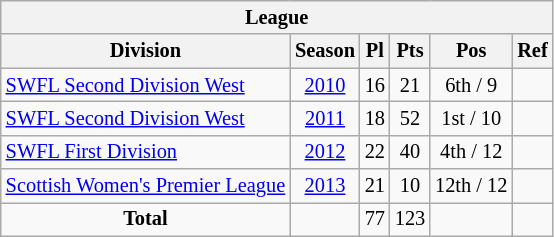<table class="wikitable" style="font-size:85%;">
<tr>
<th colspan=6>League</th>
</tr>
<tr>
<th>Division</th>
<th>Season</th>
<th>Pl</th>
<th>Pts</th>
<th>Pos</th>
<th>Ref</th>
</tr>
<tr>
<td><a href='#'>SWFL Second Division West</a></td>
<td style="text-align: center;"><a href='#'>2010</a></td>
<td style="text-align: center;">16</td>
<td style="text-align: center;">21</td>
<td style="text-align: center;">6th / 9</td>
<td></td>
</tr>
<tr>
<td><a href='#'>SWFL Second Division West</a></td>
<td style="text-align: center;"><a href='#'>2011</a></td>
<td style="text-align: center;">18</td>
<td style="text-align: center;">52</td>
<td style="text-align: center;">1st / 10</td>
<td></td>
</tr>
<tr>
<td><a href='#'>SWFL First Division</a></td>
<td style="text-align: center;"><a href='#'>2012</a></td>
<td style="text-align: center;">22</td>
<td style="text-align: center;">40</td>
<td style="text-align: center;">4th / 12</td>
<td></td>
</tr>
<tr>
<td><a href='#'>Scottish Women's Premier League</a></td>
<td style="text-align: center;"><a href='#'>2013</a></td>
<td style="text-align: center;">21</td>
<td style="text-align: center;">10</td>
<td style="text-align: center;">12th / 12</td>
<td></td>
</tr>
<tr>
<td style="text-align: center;"><strong>Total</strong></td>
<td></td>
<td style="text-align: center;">77</td>
<td style="text-align: center;">123</td>
<td></td>
<td></td>
</tr>
</table>
